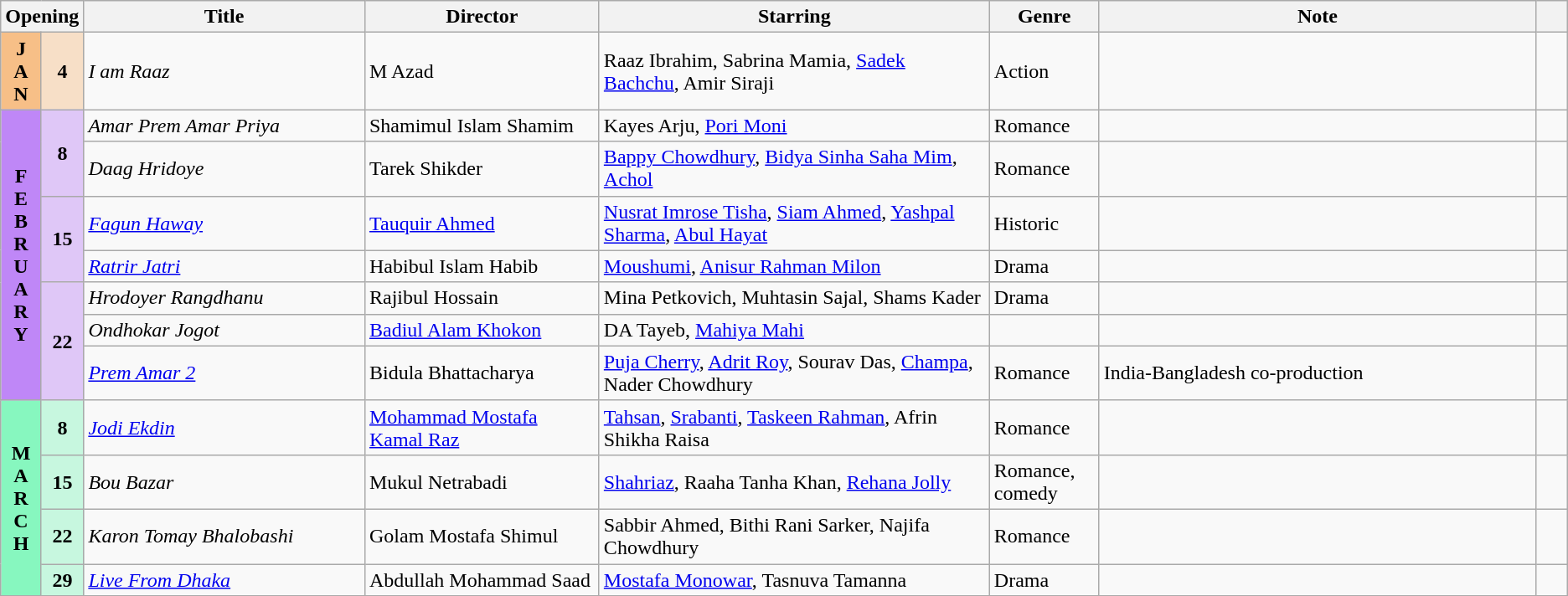<table class="wikitable sortable">
<tr>
<th colspan="2">Opening</th>
<th style="width:18%;">Title</th>
<th style="width:15%;">Director</th>
<th style="width:25%;">Starring</th>
<th style="width:7%;">Genre</th>
<th style="width:28%;">Note</th>
<th style="width:2%;"></th>
</tr>
<tr>
<th style="text-align:center; background:#f7bf87">J<br>A<br>N</th>
<td style="text-align:center; background:#f7dfc7"><strong>4</strong></td>
<td><em>I am Raaz</em></td>
<td>M Azad</td>
<td>Raaz Ibrahim, Sabrina Mamia, <a href='#'>Sadek Bachchu</a>, Amir Siraji</td>
<td>Action</td>
<td></td>
<td></td>
</tr>
<tr>
<th rowspan="7" style="text-align:center; background:#bf87f7">F<br>E<br>B<br>R<br>U<br>A<br>R<br>Y</th>
<td rowspan="2" style="text-align:center; background:#dfc7f7"><strong>8</strong></td>
<td><em>Amar Prem Amar Priya</em></td>
<td>Shamimul Islam Shamim</td>
<td>Kayes Arju, <a href='#'>Pori Moni</a></td>
<td>Romance</td>
<td></td>
<td></td>
</tr>
<tr>
<td><em>Daag Hridoye</em></td>
<td>Tarek Shikder</td>
<td><a href='#'>Bappy Chowdhury</a>, <a href='#'>Bidya Sinha Saha Mim</a>, <a href='#'>Achol</a></td>
<td>Romance</td>
<td></td>
<td></td>
</tr>
<tr>
<td rowspan="2" style="text-align:center; background:#dfc7f7"><strong>15</strong></td>
<td><em><a href='#'>Fagun Haway</a></em></td>
<td><a href='#'>Tauquir Ahmed</a></td>
<td><a href='#'>Nusrat Imrose Tisha</a>, <a href='#'>Siam Ahmed</a>, <a href='#'>Yashpal Sharma</a>, <a href='#'>Abul Hayat</a></td>
<td>Historic</td>
<td></td>
<td></td>
</tr>
<tr>
<td><em><a href='#'>Ratrir Jatri</a></em></td>
<td>Habibul Islam Habib</td>
<td><a href='#'>Moushumi</a>, <a href='#'>Anisur Rahman Milon</a></td>
<td>Drama</td>
<td></td>
<td></td>
</tr>
<tr>
<td rowspan="3" style="text-align:center; background:#dfc7f7"><strong>22</strong></td>
<td><em>Hrodoyer Rangdhanu</em></td>
<td>Rajibul Hossain</td>
<td>Mina Petkovich, Muhtasin Sajal, Shams Kader</td>
<td>Drama</td>
<td></td>
<td></td>
</tr>
<tr>
<td><em>Ondhokar Jogot</em></td>
<td><a href='#'>Badiul Alam Khokon</a></td>
<td>DA Tayeb, <a href='#'>Mahiya Mahi</a></td>
<td></td>
<td></td>
<td></td>
</tr>
<tr>
<td><em><a href='#'>Prem Amar 2</a></em></td>
<td>Bidula Bhattacharya</td>
<td><a href='#'>Puja Cherry</a>, <a href='#'>Adrit Roy</a>, Sourav Das, <a href='#'>Champa</a>, Nader Chowdhury</td>
<td>Romance</td>
<td>India-Bangladesh co-production</td>
<td></td>
</tr>
<tr>
<th rowspan="4" style="text-align:center; background:#87f7bf">M<br>A<br>R<br>C<br>H</th>
<td style="text-align:center; background:#c7f7df"><strong>8</strong></td>
<td><em><a href='#'>Jodi Ekdin</a></em></td>
<td><a href='#'>Mohammad Mostafa Kamal Raz</a></td>
<td><a href='#'>Tahsan</a>, <a href='#'>Srabanti</a>, <a href='#'>Taskeen Rahman</a>, Afrin Shikha Raisa</td>
<td>Romance</td>
<td></td>
<td></td>
</tr>
<tr>
<td style="text-align:center; background:#c7f7df"><strong>15</strong></td>
<td><em>Bou Bazar</em></td>
<td>Mukul Netrabadi</td>
<td><a href='#'>Shahriaz</a>, Raaha Tanha Khan, <a href='#'>Rehana Jolly</a></td>
<td>Romance, comedy</td>
<td></td>
<td></td>
</tr>
<tr>
<td style="text-align:center; background:#c7f7df"><strong>22</strong></td>
<td><em>Karon Tomay Bhalobashi</em></td>
<td>Golam Mostafa Shimul</td>
<td>Sabbir Ahmed, Bithi Rani Sarker, Najifa Chowdhury</td>
<td>Romance</td>
<td></td>
<td></td>
</tr>
<tr>
<td style="text-align:center; background:#c7f7df"><strong>29</strong></td>
<td><em><a href='#'>Live From Dhaka</a></em></td>
<td>Abdullah Mohammad Saad</td>
<td><a href='#'>Mostafa Monowar</a>, Tasnuva Tamanna</td>
<td>Drama</td>
<td></td>
<td></td>
</tr>
<tr>
</tr>
</table>
